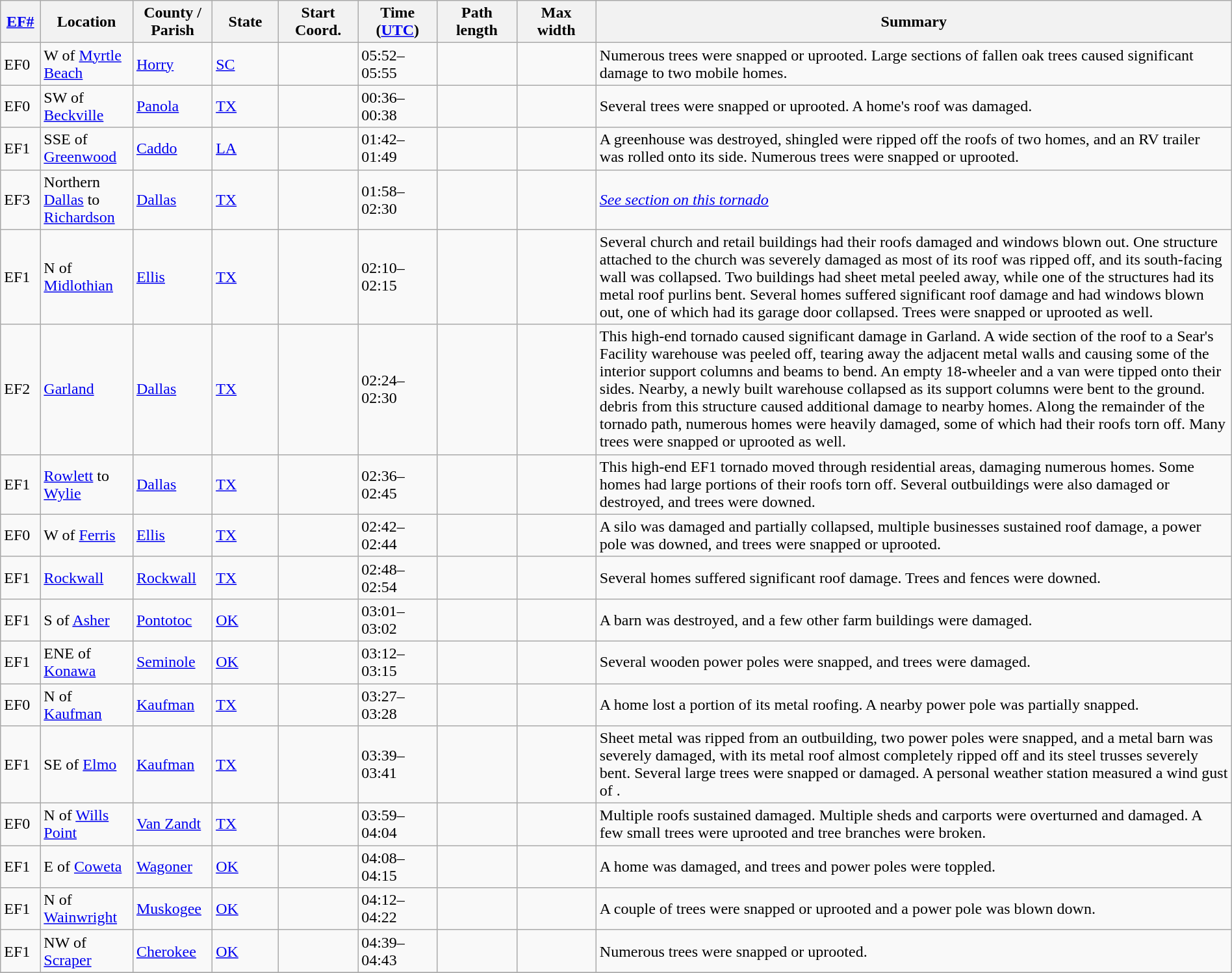<table class="wikitable sortable" style="width:100%;">
<tr>
<th scope="col"  style="width:3%; text-align:center;"><a href='#'>EF#</a></th>
<th scope="col"  style="width:7%; text-align:center;" class="unsortable">Location</th>
<th scope="col"  style="width:6%; text-align:center;" class="unsortable">County / Parish</th>
<th scope="col"  style="width:5%; text-align:center;">State</th>
<th scope="col"  style="width:6%; text-align:center;">Start Coord.</th>
<th scope="col"  style="width:6%; text-align:center;">Time (<a href='#'>UTC</a>)</th>
<th scope="col"  style="width:6%; text-align:center;">Path length</th>
<th scope="col"  style="width:6%; text-align:center;">Max width</th>
<th scope="col" class="unsortable" style="width:48%; text-align:center;">Summary</th>
</tr>
<tr>
<td bgcolor=>EF0</td>
<td>W of <a href='#'>Myrtle Beach</a></td>
<td><a href='#'>Horry</a></td>
<td><a href='#'>SC</a></td>
<td></td>
<td>05:52–05:55</td>
<td></td>
<td></td>
<td>Numerous trees were snapped or uprooted. Large sections of fallen oak trees caused significant damage to two mobile homes.</td>
</tr>
<tr>
<td bgcolor=>EF0</td>
<td>SW of <a href='#'>Beckville</a></td>
<td><a href='#'>Panola</a></td>
<td><a href='#'>TX</a></td>
<td></td>
<td>00:36–00:38</td>
<td></td>
<td></td>
<td>Several trees were snapped or uprooted. A home's roof was damaged.</td>
</tr>
<tr>
<td bgcolor=>EF1</td>
<td>SSE of <a href='#'>Greenwood</a></td>
<td><a href='#'>Caddo</a></td>
<td><a href='#'>LA</a></td>
<td></td>
<td>01:42–01:49</td>
<td></td>
<td></td>
<td>A greenhouse was destroyed, shingled were ripped off the roofs of two homes, and an RV trailer was rolled onto its side. Numerous trees were snapped or uprooted.</td>
</tr>
<tr>
<td bgcolor=>EF3</td>
<td>Northern <a href='#'>Dallas</a> to <a href='#'>Richardson</a></td>
<td><a href='#'>Dallas</a></td>
<td><a href='#'>TX</a></td>
<td></td>
<td>01:58–02:30</td>
<td></td>
<td></td>
<td><em><a href='#'>See section on this tornado</a></em></td>
</tr>
<tr>
<td bgcolor=>EF1</td>
<td>N of <a href='#'>Midlothian</a></td>
<td><a href='#'>Ellis</a></td>
<td><a href='#'>TX</a></td>
<td></td>
<td>02:10–02:15</td>
<td></td>
<td></td>
<td>Several church and retail buildings had their roofs damaged and windows blown out. One structure attached to the church was severely damaged as most of its roof was ripped off, and its south-facing wall was collapsed. Two buildings had sheet metal peeled away, while one of the structures had its metal roof purlins bent. Several homes suffered significant roof damage and had windows blown out, one  of which had its garage door collapsed. Trees were snapped or uprooted as well.</td>
</tr>
<tr>
<td bgcolor=>EF2</td>
<td><a href='#'>Garland</a></td>
<td><a href='#'>Dallas</a></td>
<td><a href='#'>TX</a></td>
<td></td>
<td>02:24–02:30</td>
<td></td>
<td></td>
<td>This high-end tornado caused significant damage in Garland. A wide section of the roof to a Sear's Facility warehouse was peeled off, tearing away the adjacent metal walls and causing some of the interior support columns and beams to bend. An empty 18-wheeler and a van were tipped onto their sides. Nearby, a newly built warehouse collapsed as its support columns were bent to the ground. debris from this structure caused additional damage to nearby homes. Along the remainder of the tornado path, numerous homes were heavily damaged, some of which had their roofs torn off. Many trees were snapped or uprooted as well.</td>
</tr>
<tr>
<td bgcolor=>EF1</td>
<td><a href='#'>Rowlett</a> to <a href='#'>Wylie</a></td>
<td><a href='#'>Dallas</a></td>
<td><a href='#'>TX</a></td>
<td></td>
<td>02:36–02:45</td>
<td></td>
<td></td>
<td>This high-end EF1 tornado moved through residential areas, damaging numerous homes. Some homes had large portions of their roofs torn off. Several outbuildings were also damaged or destroyed, and trees were downed.</td>
</tr>
<tr>
<td bgcolor=>EF0</td>
<td>W of <a href='#'>Ferris</a></td>
<td><a href='#'>Ellis</a></td>
<td><a href='#'>TX</a></td>
<td></td>
<td>02:42–02:44</td>
<td></td>
<td></td>
<td>A silo was damaged and partially collapsed, multiple businesses sustained roof damage, a power pole was downed, and trees were snapped or uprooted.</td>
</tr>
<tr>
<td bgcolor=>EF1</td>
<td><a href='#'>Rockwall</a></td>
<td><a href='#'>Rockwall</a></td>
<td><a href='#'>TX</a></td>
<td></td>
<td>02:48–02:54</td>
<td></td>
<td></td>
<td>Several homes suffered significant roof damage. Trees and fences were downed.</td>
</tr>
<tr>
<td bgcolor=>EF1</td>
<td>S of <a href='#'>Asher</a></td>
<td><a href='#'>Pontotoc</a></td>
<td><a href='#'>OK</a></td>
<td></td>
<td>03:01–03:02</td>
<td></td>
<td></td>
<td>A barn was destroyed, and a few other farm buildings were damaged.</td>
</tr>
<tr>
<td bgcolor=>EF1</td>
<td>ENE of <a href='#'>Konawa</a></td>
<td><a href='#'>Seminole</a></td>
<td><a href='#'>OK</a></td>
<td></td>
<td>03:12–03:15</td>
<td></td>
<td></td>
<td>Several wooden power poles were snapped, and trees were damaged.</td>
</tr>
<tr>
<td bgcolor=>EF0</td>
<td>N of <a href='#'>Kaufman</a></td>
<td><a href='#'>Kaufman</a></td>
<td><a href='#'>TX</a></td>
<td></td>
<td>03:27–03:28</td>
<td></td>
<td></td>
<td>A home lost a portion of its metal roofing. A nearby power pole was partially snapped.</td>
</tr>
<tr>
<td bgcolor=>EF1</td>
<td>SE of <a href='#'>Elmo</a></td>
<td><a href='#'>Kaufman</a></td>
<td><a href='#'>TX</a></td>
<td></td>
<td>03:39–03:41</td>
<td></td>
<td></td>
<td>Sheet metal was ripped from an outbuilding, two power poles were snapped, and a metal barn was severely damaged, with its metal roof almost completely ripped off and its steel trusses severely bent. Several large trees were snapped or damaged. A personal weather station measured a wind gust of .</td>
</tr>
<tr>
<td bgcolor=>EF0</td>
<td>N of <a href='#'>Wills Point</a></td>
<td><a href='#'>Van Zandt</a></td>
<td><a href='#'>TX</a></td>
<td></td>
<td>03:59–04:04</td>
<td></td>
<td></td>
<td>Multiple roofs sustained damaged. Multiple sheds and carports were overturned and damaged. A few small trees were uprooted and tree branches were broken.</td>
</tr>
<tr>
<td bgcolor=>EF1</td>
<td>E of <a href='#'>Coweta</a></td>
<td><a href='#'>Wagoner</a></td>
<td><a href='#'>OK</a></td>
<td></td>
<td>04:08–04:15</td>
<td></td>
<td></td>
<td>A home was damaged, and trees and power poles were toppled.</td>
</tr>
<tr>
<td bgcolor=>EF1</td>
<td>N of <a href='#'>Wainwright</a></td>
<td><a href='#'>Muskogee</a></td>
<td><a href='#'>OK</a></td>
<td></td>
<td>04:12–04:22</td>
<td></td>
<td></td>
<td>A couple of trees were snapped or uprooted and a power pole was blown down.</td>
</tr>
<tr>
<td bgcolor=>EF1</td>
<td>NW of <a href='#'>Scraper</a></td>
<td><a href='#'>Cherokee</a></td>
<td><a href='#'>OK</a></td>
<td></td>
<td>04:39–04:43</td>
<td></td>
<td></td>
<td>Numerous trees were snapped or uprooted.</td>
</tr>
<tr>
</tr>
</table>
